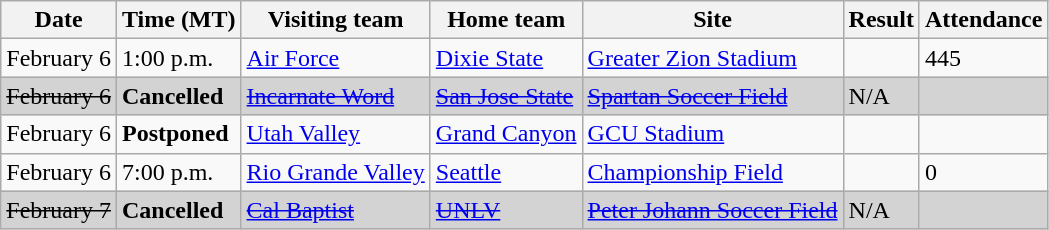<table class="wikitable">
<tr>
<th>Date</th>
<th>Time (MT)</th>
<th>Visiting team</th>
<th>Home team</th>
<th>Site</th>
<th>Result</th>
<th>Attendance</th>
</tr>
<tr>
<td>February 6</td>
<td>1:00 p.m.</td>
<td><a href='#'>Air Force</a></td>
<td><a href='#'>Dixie State</a></td>
<td><a href='#'>Greater Zion Stadium</a></td>
<td></td>
<td>445</td>
</tr>
<tr bgcolor="#d3d3d3">
<td><s>February 6</s></td>
<td><strong>Cancelled</strong></td>
<td><a href='#'><s>Incarnate Word</s></a></td>
<td><a href='#'><s>San Jose State</s></a></td>
<td><a href='#'><s>Spartan Soccer Field</s></a></td>
<td>N/A</td>
<td></td>
</tr>
<tr>
<td>February 6</td>
<td><strong>Postponed</strong></td>
<td><a href='#'>Utah Valley</a></td>
<td><a href='#'>Grand Canyon</a></td>
<td><a href='#'>GCU Stadium</a></td>
<td></td>
<td></td>
</tr>
<tr>
<td>February 6</td>
<td>7:00 p.m.</td>
<td><a href='#'>Rio Grande Valley</a></td>
<td><a href='#'>Seattle</a></td>
<td><a href='#'>Championship Field</a></td>
<td></td>
<td>0</td>
</tr>
<tr bgcolor="#d3d3d3">
<td><s>February 7</s></td>
<td><strong>Cancelled</strong></td>
<td><a href='#'><s>Cal Baptist</s></a></td>
<td><a href='#'><s>UNLV</s></a></td>
<td><a href='#'><s>Peter Johann Soccer Field</s></a></td>
<td>N/A</td>
<td></td>
</tr>
</table>
